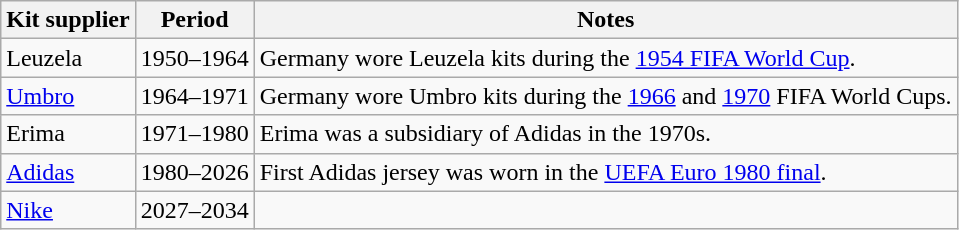<table class="wikitable" style="text-align: left;">
<tr>
<th>Kit supplier</th>
<th>Period</th>
<th>Notes</th>
</tr>
<tr>
<td> Leuzela</td>
<td>1950–1964</td>
<td>Germany wore Leuzela kits during the <a href='#'>1954 FIFA World Cup</a>.</td>
</tr>
<tr>
<td> <a href='#'>Umbro</a></td>
<td>1964–1971</td>
<td>Germany wore Umbro kits during the <a href='#'>1966</a> and <a href='#'>1970</a> FIFA World Cups.</td>
</tr>
<tr>
<td> Erima</td>
<td>1971–1980</td>
<td>Erima was a subsidiary of Adidas in the 1970s.</td>
</tr>
<tr>
<td> <a href='#'>Adidas</a></td>
<td>1980–2026</td>
<td>First Adidas jersey was worn in the <a href='#'>UEFA Euro 1980 final</a>.</td>
</tr>
<tr>
<td> <a href='#'>Nike</a></td>
<td>2027–2034</td>
<td></td>
</tr>
</table>
